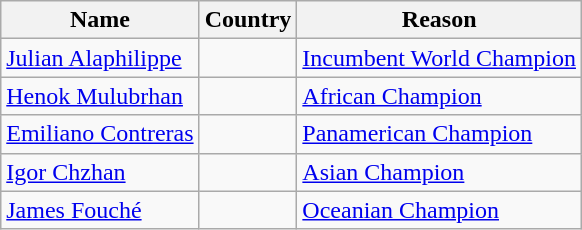<table class="wikitable">
<tr>
<th>Name</th>
<th>Country</th>
<th>Reason</th>
</tr>
<tr>
<td><a href='#'>Julian Alaphilippe</a></td>
<td></td>
<td><a href='#'>Incumbent World Champion</a></td>
</tr>
<tr>
<td><a href='#'>Henok Mulubrhan</a></td>
<td></td>
<td><a href='#'>African Champion</a></td>
</tr>
<tr>
<td><a href='#'>Emiliano Contreras</a></td>
<td></td>
<td><a href='#'>Panamerican Champion</a></td>
</tr>
<tr>
<td><a href='#'>Igor Chzhan</a></td>
<td></td>
<td><a href='#'>Asian Champion</a></td>
</tr>
<tr>
<td><a href='#'>James Fouché</a></td>
<td></td>
<td><a href='#'>Oceanian Champion</a></td>
</tr>
</table>
